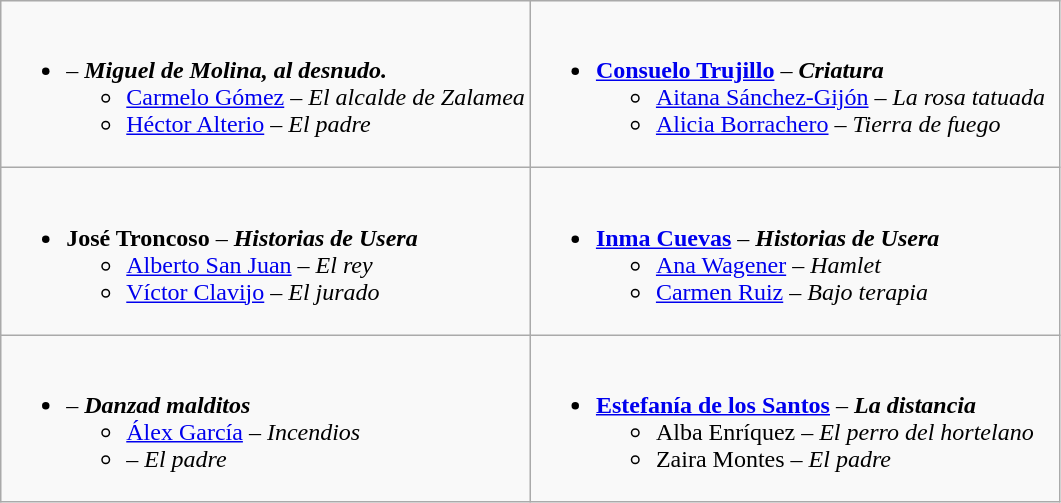<table class=wikitable>
<tr>
<td style="vertical-align:top;" width="50%"><br><ul><li><strong></strong> – <strong><em>Miguel de Molina, al desnudo.</em></strong><ul><li><a href='#'>Carmelo Gómez</a> – <em>El alcalde de Zalamea</em></li><li><a href='#'>Héctor Alterio</a> – <em>El padre</em></li></ul></li></ul></td>
<td style="vertical-align:top;" width="50%"><br><ul><li><strong><a href='#'>Consuelo Trujillo</a></strong> – <strong><em>Criatura</em></strong><ul><li><a href='#'>Aitana Sánchez-Gijón</a> – <em>La rosa tatuada</em></li><li><a href='#'>Alicia Borrachero</a> – <em>Tierra de fuego</em></li></ul></li></ul></td>
</tr>
<tr>
<td style="vertical-align:top;" width="50%"><br><ul><li><strong>José Troncoso</strong> – <strong><em>Historias de Usera</em></strong><ul><li><a href='#'>Alberto San Juan</a> – <em>El rey</em></li><li><a href='#'>Víctor Clavijo</a> – <em>El jurado</em></li></ul></li></ul></td>
<td style="vertical-align:top;" width="50%"><br><ul><li><strong><a href='#'>Inma Cuevas</a></strong> – <strong><em>Historias de Usera</em></strong><ul><li><a href='#'>Ana Wagener</a> – <em>Hamlet</em></li><li><a href='#'>Carmen Ruiz</a> – <em>Bajo terapia</em></li></ul></li></ul></td>
</tr>
<tr>
<td style="vertical-align:top;" width="50%"><br><ul><li><strong></strong> – <strong><em>Danzad malditos</em></strong><ul><li><a href='#'>Álex García</a> – <em>Incendios</em></li><li> – <em>El padre</em></li></ul></li></ul></td>
<td style="vertical-align:top;" width="50%"><br><ul><li><strong><a href='#'>Estefanía de los Santos</a></strong> – <strong><em>La distancia</em></strong><ul><li>Alba Enríquez – <em>El perro del hortelano</em></li><li>Zaira Montes – <em>El padre</em></li></ul></li></ul></td>
</tr>
</table>
